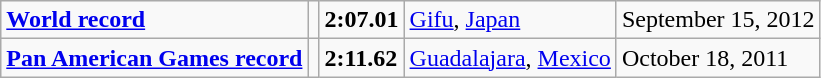<table class="wikitable">
<tr>
<td><strong><a href='#'>World record</a></strong></td>
<td></td>
<td><strong>2:07.01</strong></td>
<td><a href='#'>Gifu</a>, <a href='#'>Japan</a></td>
<td>September 15, 2012</td>
</tr>
<tr>
<td><strong><a href='#'>Pan American Games record</a></strong></td>
<td></td>
<td><strong>2:11.62</strong></td>
<td><a href='#'>Guadalajara</a>, <a href='#'>Mexico</a></td>
<td>October 18, 2011</td>
</tr>
</table>
